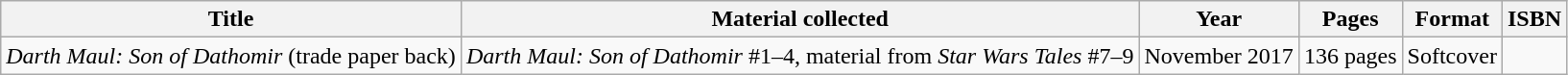<table class="wikitable sortable">
<tr>
<th>Title</th>
<th>Material collected</th>
<th>Year</th>
<th>Pages</th>
<th>Format</th>
<th>ISBN</th>
</tr>
<tr>
<td><em>Darth Maul: Son of Dathomir</em> (trade paper back)</td>
<td><em>Darth Maul: Son of Dathomir</em> #1–4, material from <em>Star Wars Tales</em> #7–9</td>
<td>November 2017</td>
<td>136 pages</td>
<td>Softcover</td>
<td></td>
</tr>
</table>
